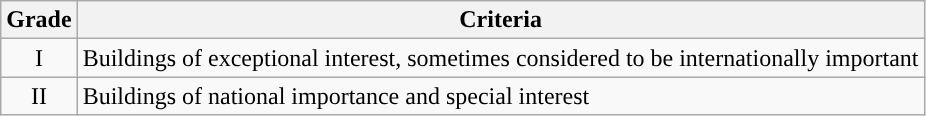<table class="wikitable">
<tr>
<th>Grade</th>
<th>Criteria</th>
</tr>
<tr>
<td align="center" >I</td>
<td>Buildings of exceptional interest, sometimes considered to be internationally important</td>
</tr>
<tr>
<td align="center" >II</td>
<td>Buildings of national importance and special interest</td>
</tr>
</table>
